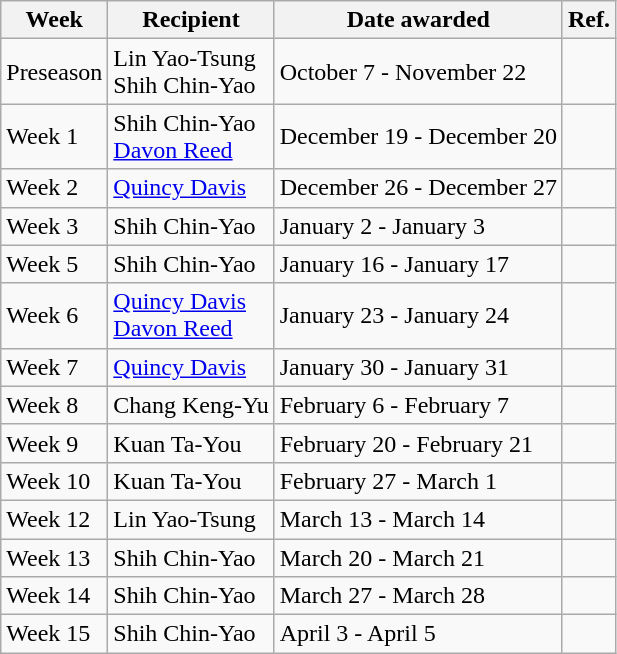<table class="wikitable">
<tr>
<th>Week</th>
<th>Recipient</th>
<th>Date awarded</th>
<th>Ref.</th>
</tr>
<tr>
<td>Preseason</td>
<td>Lin Yao-Tsung<br>Shih Chin-Yao</td>
<td>October 7 - November 22</td>
<td></td>
</tr>
<tr>
<td>Week 1</td>
<td>Shih Chin-Yao<br><a href='#'>Davon Reed</a></td>
<td>December 19 - December 20</td>
<td></td>
</tr>
<tr>
<td>Week 2</td>
<td><a href='#'>Quincy Davis</a></td>
<td>December 26 - December 27</td>
<td></td>
</tr>
<tr>
<td>Week 3</td>
<td>Shih Chin-Yao</td>
<td>January 2 - January 3</td>
<td></td>
</tr>
<tr>
<td>Week 5</td>
<td>Shih Chin-Yao</td>
<td>January 16 - January 17</td>
<td></td>
</tr>
<tr>
<td>Week 6</td>
<td><a href='#'>Quincy Davis</a><br><a href='#'>Davon Reed</a></td>
<td>January 23 - January 24</td>
<td></td>
</tr>
<tr>
<td>Week 7</td>
<td><a href='#'>Quincy Davis</a></td>
<td>January 30 - January 31</td>
<td></td>
</tr>
<tr>
<td>Week 8</td>
<td>Chang Keng-Yu</td>
<td>February 6 - February 7</td>
<td></td>
</tr>
<tr>
<td>Week 9</td>
<td>Kuan Ta-You</td>
<td>February 20 - February 21</td>
<td></td>
</tr>
<tr>
<td>Week 10</td>
<td>Kuan Ta-You</td>
<td>February 27 - March 1</td>
<td></td>
</tr>
<tr>
<td>Week 12</td>
<td>Lin Yao-Tsung</td>
<td>March 13 - March 14</td>
<td></td>
</tr>
<tr>
<td>Week 13</td>
<td>Shih Chin-Yao</td>
<td>March 20 - March 21</td>
<td></td>
</tr>
<tr>
<td>Week 14</td>
<td>Shih Chin-Yao</td>
<td>March 27 - March 28</td>
<td></td>
</tr>
<tr>
<td>Week 15</td>
<td>Shih Chin-Yao</td>
<td>April 3 - April 5</td>
<td></td>
</tr>
</table>
